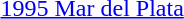<table>
<tr>
<td><a href='#'>1995 Mar del Plata</a><br></td>
<td></td>
<td></td>
<td></td>
</tr>
</table>
